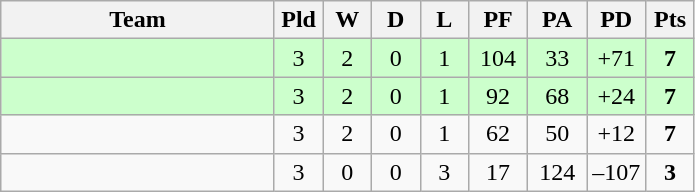<table class="wikitable" style="text-align:center;">
<tr>
<th width=175>Team</th>
<th width=25 abbr="Played">Pld</th>
<th width=25 abbr="Won">W</th>
<th width=25 abbr="Drawn">D</th>
<th width=25 abbr="Lost">L</th>
<th width=32 abbr="Points for">PF</th>
<th width=32 abbr="Points against">PA</th>
<th width=32 abbr="Points difference">PD</th>
<th width=25 abbr="Points">Pts</th>
</tr>
<tr bgcolor=ccffcc>
<td align=left></td>
<td>3</td>
<td>2</td>
<td>0</td>
<td>1</td>
<td>104</td>
<td>33</td>
<td>+71</td>
<td><strong>7</strong></td>
</tr>
<tr bgcolor=ccffcc>
<td align=left></td>
<td>3</td>
<td>2</td>
<td>0</td>
<td>1</td>
<td>92</td>
<td>68</td>
<td>+24</td>
<td><strong>7</strong></td>
</tr>
<tr>
<td align=left></td>
<td>3</td>
<td>2</td>
<td>0</td>
<td>1</td>
<td>62</td>
<td>50</td>
<td>+12</td>
<td><strong>7</strong></td>
</tr>
<tr>
<td align=left></td>
<td>3</td>
<td>0</td>
<td>0</td>
<td>3</td>
<td>17</td>
<td>124</td>
<td>–107</td>
<td><strong>3</strong></td>
</tr>
</table>
